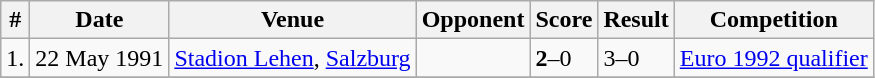<table class="wikitable">
<tr>
<th>#</th>
<th>Date</th>
<th>Venue</th>
<th>Opponent</th>
<th>Score</th>
<th>Result</th>
<th>Competition</th>
</tr>
<tr>
<td>1.</td>
<td>22 May 1991</td>
<td><a href='#'>Stadion Lehen</a>, <a href='#'>Salzburg</a></td>
<td></td>
<td><strong>2</strong>–0</td>
<td>3–0</td>
<td><a href='#'>Euro 1992 qualifier</a></td>
</tr>
<tr>
</tr>
</table>
